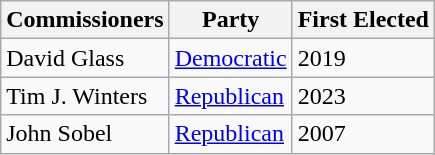<table class="wikitable">
<tr>
<th>Commissioners</th>
<th>Party</th>
<th>First Elected</th>
</tr>
<tr>
<td>David Glass</td>
<td><a href='#'>Democratic</a></td>
<td>2019</td>
</tr>
<tr>
<td>Tim J. Winters</td>
<td><a href='#'>Republican</a></td>
<td>2023</td>
</tr>
<tr>
<td>John Sobel</td>
<td><a href='#'>Republican</a></td>
<td>2007</td>
</tr>
</table>
